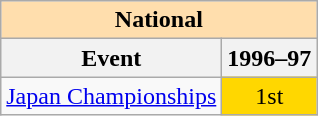<table class="wikitable" style="text-align:center">
<tr>
<th style="background-color: #ffdead; " colspan=2 align=center>National</th>
</tr>
<tr>
<th>Event</th>
<th>1996–97</th>
</tr>
<tr>
<td align=left><a href='#'>Japan Championships</a></td>
<td bgcolor=gold>1st</td>
</tr>
</table>
